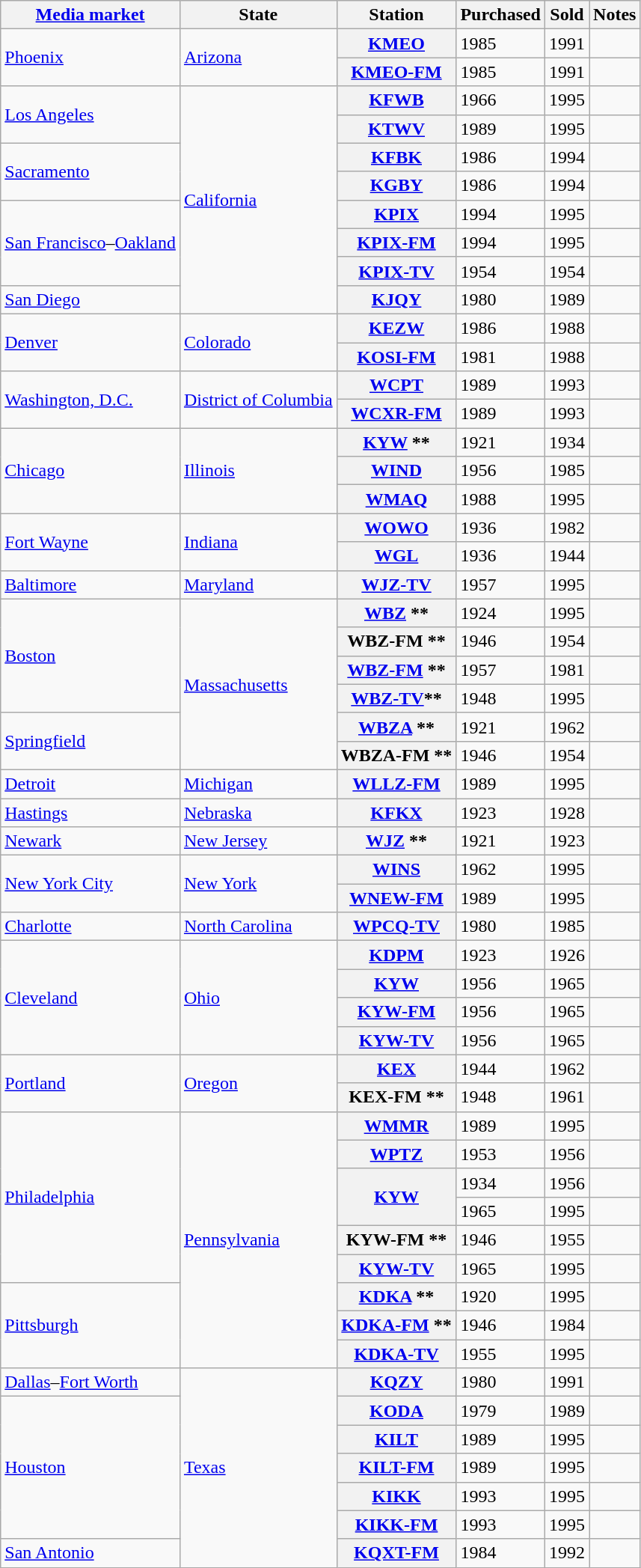<table class="wikitable sortable">
<tr>
<th scope="col"><a href='#'>Media market</a></th>
<th scope="col">State</th>
<th scope="col">Station</th>
<th scope="col">Purchased</th>
<th scope="col">Sold</th>
<th scope="col" class="unsortable">Notes</th>
</tr>
<tr>
<td rowspan="2"><a href='#'>Phoenix</a></td>
<td rowspan="2"><a href='#'>Arizona</a></td>
<th scope="row"><a href='#'>KMEO</a></th>
<td>1985</td>
<td>1991</td>
<td></td>
</tr>
<tr>
<th scope="row"><a href='#'>KMEO-FM</a></th>
<td>1985</td>
<td>1991</td>
<td></td>
</tr>
<tr>
<td rowspan="2"><a href='#'>Los Angeles</a></td>
<td rowspan="8"><a href='#'>California</a></td>
<th scope="row"><a href='#'>KFWB</a></th>
<td>1966</td>
<td>1995</td>
<td></td>
</tr>
<tr>
<th scope="row"><a href='#'>KTWV</a></th>
<td>1989</td>
<td>1995</td>
<td></td>
</tr>
<tr>
<td rowspan="2"><a href='#'>Sacramento</a></td>
<th scope="row"><a href='#'>KFBK</a></th>
<td>1986</td>
<td>1994</td>
<td></td>
</tr>
<tr>
<th scope="row"><a href='#'>KGBY</a></th>
<td>1986</td>
<td>1994</td>
<td></td>
</tr>
<tr>
<td rowspan="3"><a href='#'>San Francisco</a>–<a href='#'>Oakland</a></td>
<th scope="row"><a href='#'>KPIX</a></th>
<td>1994</td>
<td>1995</td>
<td></td>
</tr>
<tr>
<th scope="row"><a href='#'>KPIX-FM</a></th>
<td>1994</td>
<td>1995</td>
<td></td>
</tr>
<tr>
<th scope="row"><a href='#'>KPIX-TV</a></th>
<td>1954</td>
<td>1954</td>
<td></td>
</tr>
<tr>
<td><a href='#'>San Diego</a></td>
<th scope="row"><a href='#'>KJQY</a></th>
<td>1980</td>
<td>1989</td>
<td></td>
</tr>
<tr>
<td rowspan="2"><a href='#'>Denver</a></td>
<td rowspan="2"><a href='#'>Colorado</a></td>
<th scope="row"><a href='#'>KEZW</a></th>
<td>1986</td>
<td>1988</td>
<td></td>
</tr>
<tr>
<th scope="row"><a href='#'>KOSI-FM</a></th>
<td>1981</td>
<td>1988</td>
<td></td>
</tr>
<tr>
<td rowspan="2"><a href='#'>Washington, D.C.</a></td>
<td rowspan="2"><a href='#'>District of Columbia</a></td>
<th scope="row"><a href='#'>WCPT</a></th>
<td>1989</td>
<td>1993</td>
<td></td>
</tr>
<tr>
<th scope="row"><a href='#'>WCXR-FM</a></th>
<td>1989</td>
<td>1993</td>
<td></td>
</tr>
<tr>
<td rowspan="3"><a href='#'>Chicago</a></td>
<td rowspan="3"><a href='#'>Illinois</a></td>
<th scope="row"><a href='#'>KYW</a> **</th>
<td>1921</td>
<td>1934</td>
<td></td>
</tr>
<tr>
<th scope="row"><a href='#'>WIND</a></th>
<td>1956</td>
<td>1985</td>
<td></td>
</tr>
<tr>
<th scope="row"><a href='#'>WMAQ</a></th>
<td>1988</td>
<td>1995</td>
<td></td>
</tr>
<tr>
<td rowspan="2"><a href='#'>Fort Wayne</a></td>
<td rowspan="2"><a href='#'>Indiana</a></td>
<th scope="row"><a href='#'>WOWO</a></th>
<td>1936</td>
<td>1982</td>
<td></td>
</tr>
<tr>
<th scope="row"><a href='#'>WGL</a></th>
<td>1936</td>
<td>1944</td>
<td></td>
</tr>
<tr>
<td><a href='#'>Baltimore</a></td>
<td><a href='#'>Maryland</a></td>
<th scope="row"><a href='#'>WJZ-TV</a></th>
<td>1957</td>
<td>1995</td>
<td></td>
</tr>
<tr>
<td rowspan="4"><a href='#'>Boston</a></td>
<td rowspan="6"><a href='#'>Massachusetts</a></td>
<th scope="row"><a href='#'>WBZ</a> **</th>
<td>1924</td>
<td>1995</td>
<td></td>
</tr>
<tr>
<th scope="row">WBZ-FM **</th>
<td>1946</td>
<td>1954</td>
<td></td>
</tr>
<tr>
<th scope="row"><a href='#'>WBZ-FM</a> **</th>
<td>1957</td>
<td>1981</td>
<td></td>
</tr>
<tr>
<th scope="row"><a href='#'>WBZ-TV</a>**</th>
<td>1948</td>
<td>1995</td>
<td></td>
</tr>
<tr>
<td rowspan="2"><a href='#'>Springfield</a></td>
<th scope="row"><a href='#'>WBZA</a> **</th>
<td>1921</td>
<td>1962</td>
<td></td>
</tr>
<tr>
<th scope="row">WBZA-FM **</th>
<td>1946</td>
<td>1954</td>
<td></td>
</tr>
<tr>
<td><a href='#'>Detroit</a></td>
<td><a href='#'>Michigan</a></td>
<th scope="row"><a href='#'>WLLZ-FM</a></th>
<td>1989</td>
<td>1995</td>
<td></td>
</tr>
<tr>
<td><a href='#'>Hastings</a></td>
<td><a href='#'>Nebraska</a></td>
<th scope="row"><a href='#'>KFKX</a></th>
<td>1923</td>
<td>1928</td>
<td></td>
</tr>
<tr>
<td><a href='#'>Newark</a></td>
<td><a href='#'>New Jersey</a></td>
<th scope="row"><a href='#'>WJZ</a> **</th>
<td>1921</td>
<td>1923</td>
<td></td>
</tr>
<tr>
<td rowspan="2"><a href='#'>New York City</a></td>
<td rowspan="2"><a href='#'>New York</a></td>
<th scope="row"><a href='#'>WINS</a></th>
<td>1962</td>
<td>1995</td>
<td></td>
</tr>
<tr>
<th scope="row"><a href='#'>WNEW-FM</a></th>
<td>1989</td>
<td>1995</td>
<td></td>
</tr>
<tr>
<td><a href='#'>Charlotte</a></td>
<td><a href='#'>North Carolina</a></td>
<th scope="row"><a href='#'>WPCQ-TV</a></th>
<td>1980</td>
<td>1985</td>
<td></td>
</tr>
<tr>
<td rowspan="4"><a href='#'>Cleveland</a></td>
<td rowspan="4"><a href='#'>Ohio</a></td>
<th scope="row"><a href='#'>KDPM</a></th>
<td>1923</td>
<td>1926</td>
<td></td>
</tr>
<tr>
<th scope="row"><a href='#'>KYW</a></th>
<td>1956</td>
<td>1965</td>
<td></td>
</tr>
<tr>
<th scope="row"><a href='#'>KYW-FM</a></th>
<td>1956</td>
<td>1965</td>
<td></td>
</tr>
<tr>
<th scope="row"><a href='#'>KYW-TV</a></th>
<td>1956</td>
<td>1965</td>
<td></td>
</tr>
<tr>
<td rowspan="2"><a href='#'>Portland</a></td>
<td rowspan="2"><a href='#'>Oregon</a></td>
<th scope="row"><a href='#'>KEX</a></th>
<td>1944</td>
<td>1962</td>
<td></td>
</tr>
<tr>
<th scope="row">KEX-FM **</th>
<td>1948</td>
<td>1961</td>
<td></td>
</tr>
<tr>
<td rowspan="6"><a href='#'>Philadelphia</a></td>
<td rowspan="9"><a href='#'>Pennsylvania</a></td>
<th scope="row"><a href='#'>WMMR</a></th>
<td>1989</td>
<td>1995</td>
<td></td>
</tr>
<tr>
<th scope="row"><a href='#'>WPTZ</a></th>
<td>1953</td>
<td>1956</td>
<td></td>
</tr>
<tr>
<th rowspan="2" scope="row"><a href='#'>KYW</a></th>
<td>1934</td>
<td>1956</td>
<td></td>
</tr>
<tr>
<td>1965</td>
<td>1995</td>
<td></td>
</tr>
<tr>
<th scope="row">KYW-FM **</th>
<td>1946</td>
<td>1955</td>
<td></td>
</tr>
<tr>
<th scope="row"><a href='#'>KYW-TV</a></th>
<td>1965</td>
<td>1995</td>
<td></td>
</tr>
<tr>
<td rowspan="3"><a href='#'>Pittsburgh</a></td>
<th scope="row"><a href='#'>KDKA</a> **</th>
<td>1920</td>
<td>1995</td>
<td></td>
</tr>
<tr>
<th scope="row"><a href='#'>KDKA-FM</a> **</th>
<td>1946</td>
<td>1984</td>
<td></td>
</tr>
<tr>
<th scope="row"><a href='#'>KDKA-TV</a></th>
<td>1955</td>
<td>1995</td>
<td></td>
</tr>
<tr>
<td><a href='#'>Dallas</a>–<a href='#'>Fort Worth</a></td>
<td rowspan="7"><a href='#'>Texas</a></td>
<th scope="row"><a href='#'>KQZY</a></th>
<td>1980</td>
<td>1991</td>
<td></td>
</tr>
<tr>
<td rowspan="5"><a href='#'>Houston</a></td>
<th scope="row"><a href='#'>KODA</a></th>
<td>1979</td>
<td>1989</td>
<td></td>
</tr>
<tr>
<th scope="row"><a href='#'>KILT</a></th>
<td>1989</td>
<td>1995</td>
<td></td>
</tr>
<tr>
<th scope="row"><a href='#'>KILT-FM</a></th>
<td>1989</td>
<td>1995</td>
<td></td>
</tr>
<tr>
<th scope="row"><a href='#'>KIKK</a></th>
<td>1993</td>
<td>1995</td>
<td></td>
</tr>
<tr>
<th scope="row"><a href='#'>KIKK-FM</a></th>
<td>1993</td>
<td>1995</td>
<td></td>
</tr>
<tr>
<td><a href='#'>San Antonio</a></td>
<th scope="row"><a href='#'>KQXT-FM</a></th>
<td>1984</td>
<td>1992</td>
<td></td>
</tr>
</table>
